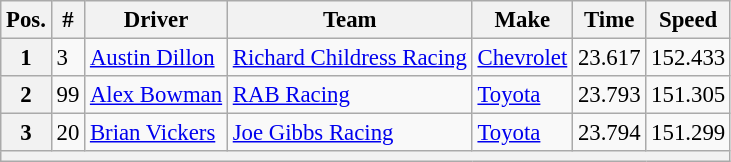<table class="wikitable" style="font-size:95%">
<tr>
<th>Pos.</th>
<th>#</th>
<th>Driver</th>
<th>Team</th>
<th>Make</th>
<th>Time</th>
<th>Speed</th>
</tr>
<tr>
<th>1</th>
<td>3</td>
<td><a href='#'>Austin Dillon</a></td>
<td><a href='#'>Richard Childress Racing</a></td>
<td><a href='#'>Chevrolet</a></td>
<td>23.617</td>
<td>152.433</td>
</tr>
<tr>
<th>2</th>
<td>99</td>
<td><a href='#'>Alex Bowman</a></td>
<td><a href='#'>RAB Racing</a></td>
<td><a href='#'>Toyota</a></td>
<td>23.793</td>
<td>151.305</td>
</tr>
<tr>
<th>3</th>
<td>20</td>
<td><a href='#'>Brian Vickers</a></td>
<td><a href='#'>Joe Gibbs Racing</a></td>
<td><a href='#'>Toyota</a></td>
<td>23.794</td>
<td>151.299</td>
</tr>
<tr>
<th colspan="7"></th>
</tr>
</table>
